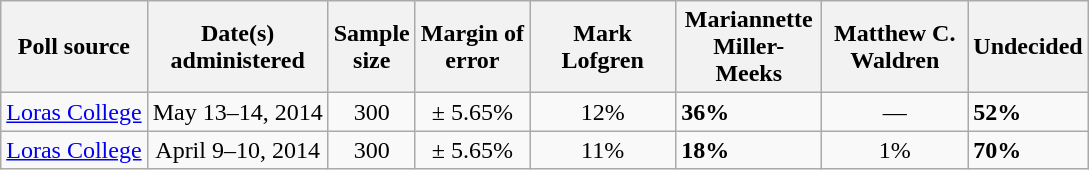<table class="wikitable">
<tr>
<th>Poll source</th>
<th>Date(s)<br>administered</th>
<th>Sample<br>size</th>
<th>Margin of<br>error</th>
<th style="width:90px;">Mark<br>Lofgren</th>
<th style="width:90px;">Mariannette<br>Miller-Meeks</th>
<th style="width:90px;">Matthew C.<br>Waldren</th>
<th>Undecided</th>
</tr>
<tr>
<td><a href='#'>Loras College</a></td>
<td align=center>May 13–14, 2014</td>
<td align=center>300</td>
<td align=center>± 5.65%</td>
<td align=center>12%</td>
<td><strong>36%</strong></td>
<td align=center>—</td>
<td><strong>52%</strong></td>
</tr>
<tr>
<td><a href='#'>Loras College</a></td>
<td align=center>April 9–10, 2014</td>
<td align=center>300</td>
<td align=center>± 5.65%</td>
<td align=center>11%</td>
<td><strong>18%</strong></td>
<td align=center>1%</td>
<td><strong>70%</strong></td>
</tr>
</table>
